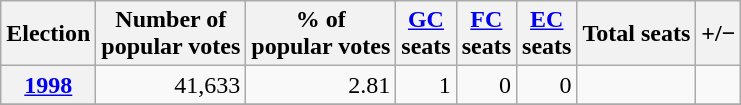<table class="wikitable" style="text-align: right;">
<tr align=center>
<th><strong>Election</strong></th>
<th>Number of<br>popular votes</th>
<th>% of<br>popular votes</th>
<th><a href='#'>GC</a><br>seats</th>
<th><a href='#'>FC</a><br>seats</th>
<th><a href='#'>EC</a><br>seats</th>
<th>Total seats</th>
<th>+/−</th>
</tr>
<tr>
<th><a href='#'>1998</a></th>
<td>41,633</td>
<td>2.81</td>
<td>1</td>
<td>0</td>
<td>0</td>
<td></td>
<td></td>
</tr>
<tr>
</tr>
</table>
